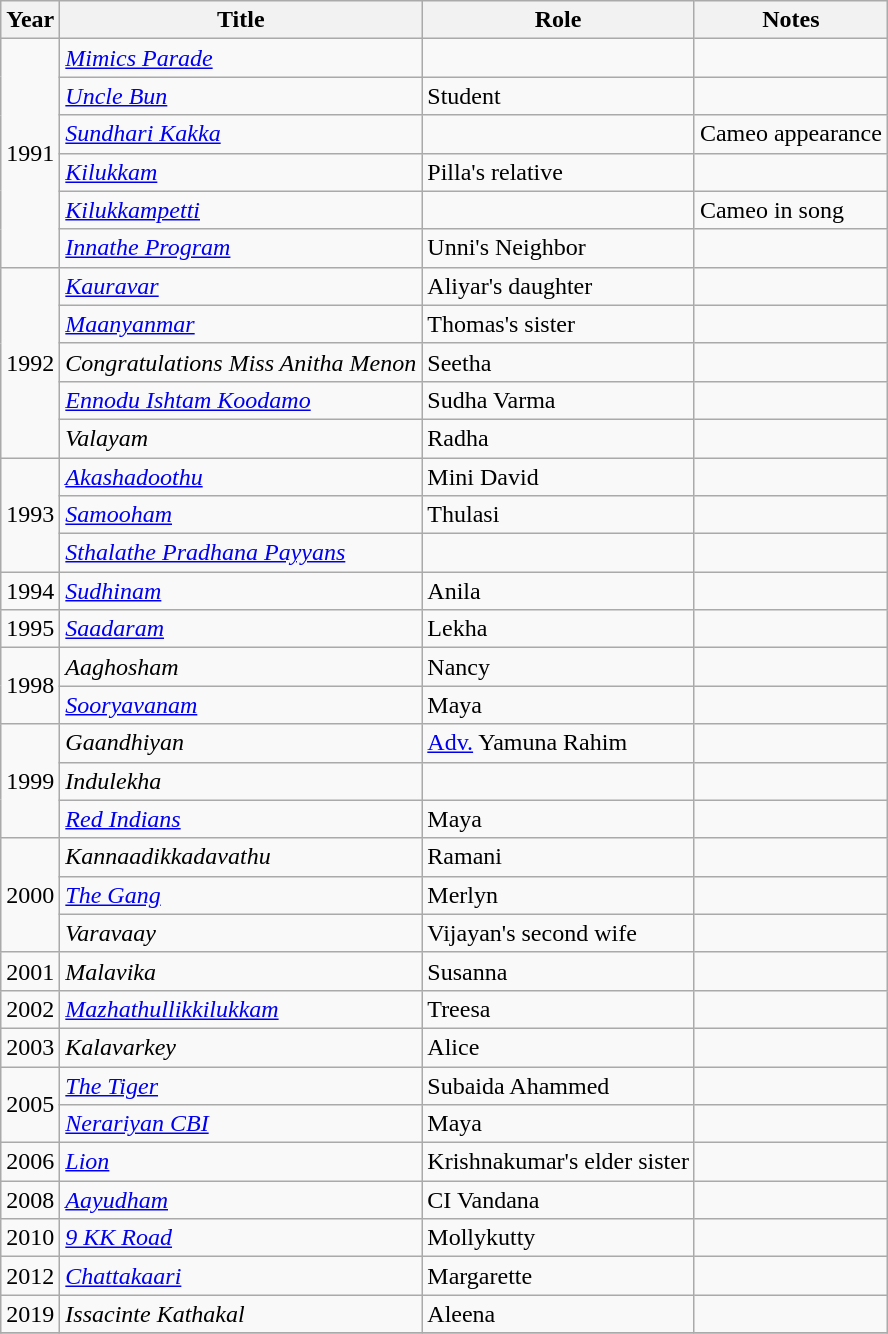<table class="wikitable sortable">
<tr>
<th scope="col">Year</th>
<th scope="col">Title</th>
<th scope="col">Role</th>
<th scope="col" class="unsortable">Notes</th>
</tr>
<tr>
<td rowspan=6>1991</td>
<td><em><a href='#'>Mimics Parade</a></em></td>
<td></td>
<td></td>
</tr>
<tr>
<td><em><a href='#'>Uncle Bun</a></em></td>
<td>Student</td>
<td></td>
</tr>
<tr>
<td><em><a href='#'>Sundhari Kakka</a></em></td>
<td></td>
<td>Cameo appearance</td>
</tr>
<tr>
<td><em><a href='#'>Kilukkam</a></em></td>
<td>Pilla's relative</td>
<td></td>
</tr>
<tr>
<td><em><a href='#'>Kilukkampetti</a></em></td>
<td></td>
<td>Cameo in song</td>
</tr>
<tr>
<td><em><a href='#'>Innathe Program</a></em></td>
<td>Unni's Neighbor</td>
<td></td>
</tr>
<tr>
<td rowspan=5>1992</td>
<td><em><a href='#'>Kauravar</a></em></td>
<td>Aliyar's daughter</td>
<td></td>
</tr>
<tr>
<td><em><a href='#'>Maanyanmar</a></em></td>
<td>Thomas's sister</td>
<td></td>
</tr>
<tr>
<td><em>Congratulations Miss Anitha Menon</em></td>
<td>Seetha</td>
<td></td>
</tr>
<tr>
<td><em><a href='#'>Ennodu Ishtam Koodamo</a></em></td>
<td>Sudha Varma</td>
<td></td>
</tr>
<tr>
<td><em>Valayam</em></td>
<td>Radha</td>
<td></td>
</tr>
<tr>
<td rowspan=3>1993</td>
<td><em><a href='#'>Akashadoothu</a></em></td>
<td>Mini David</td>
<td></td>
</tr>
<tr>
<td><em><a href='#'>Samooham</a></em></td>
<td>Thulasi</td>
<td></td>
</tr>
<tr>
<td><em><a href='#'>Sthalathe Pradhana Payyans</a></em></td>
<td></td>
<td></td>
</tr>
<tr>
<td>1994</td>
<td><em><a href='#'>Sudhinam</a></em></td>
<td>Anila</td>
<td></td>
</tr>
<tr>
<td>1995</td>
<td><em><a href='#'>Saadaram</a></em></td>
<td>Lekha</td>
<td></td>
</tr>
<tr>
<td rowspan=2>1998</td>
<td><em>Aaghosham</em></td>
<td>Nancy</td>
<td></td>
</tr>
<tr>
<td><em><a href='#'>Sooryavanam</a></em></td>
<td>Maya</td>
<td></td>
</tr>
<tr>
<td rowspan=3>1999</td>
<td><em>Gaandhiyan</em></td>
<td><a href='#'>Adv.</a> Yamuna Rahim</td>
<td></td>
</tr>
<tr>
<td><em>Indulekha</em></td>
<td></td>
<td></td>
</tr>
<tr>
<td><em><a href='#'>Red Indians</a></em></td>
<td>Maya</td>
<td></td>
</tr>
<tr>
<td rowspan=3>2000</td>
<td><em>Kannaadikkadavathu</em></td>
<td>Ramani</td>
<td></td>
</tr>
<tr>
<td><em><a href='#'>The Gang</a></em></td>
<td>Merlyn</td>
<td></td>
</tr>
<tr>
<td><em>Varavaay</em></td>
<td>Vijayan's second wife</td>
<td></td>
</tr>
<tr>
<td>2001</td>
<td><em>Malavika</em></td>
<td>Susanna</td>
<td></td>
</tr>
<tr>
<td>2002</td>
<td><em><a href='#'>Mazhathullikkilukkam</a></em></td>
<td>Treesa</td>
<td></td>
</tr>
<tr>
<td>2003</td>
<td><em>Kalavarkey</em></td>
<td>Alice</td>
<td></td>
</tr>
<tr>
<td rowspan=2>2005</td>
<td><em><a href='#'>The Tiger</a></em></td>
<td>Subaida Ahammed</td>
<td></td>
</tr>
<tr>
<td><em><a href='#'>Nerariyan CBI</a></em></td>
<td>Maya</td>
<td></td>
</tr>
<tr>
<td>2006</td>
<td><em><a href='#'>Lion</a></em></td>
<td>Krishnakumar's elder sister</td>
<td></td>
</tr>
<tr>
<td>2008</td>
<td><em><a href='#'>Aayudham</a></em></td>
<td>CI Vandana</td>
<td></td>
</tr>
<tr>
<td>2010</td>
<td><em><a href='#'>9 KK Road</a></em></td>
<td>Mollykutty</td>
<td></td>
</tr>
<tr>
<td>2012</td>
<td><em><a href='#'>Chattakaari</a></em></td>
<td>Margarette</td>
<td></td>
</tr>
<tr>
<td>2019</td>
<td><em>Issacinte Kathakal</em></td>
<td>Aleena</td>
<td></td>
</tr>
<tr>
</tr>
</table>
